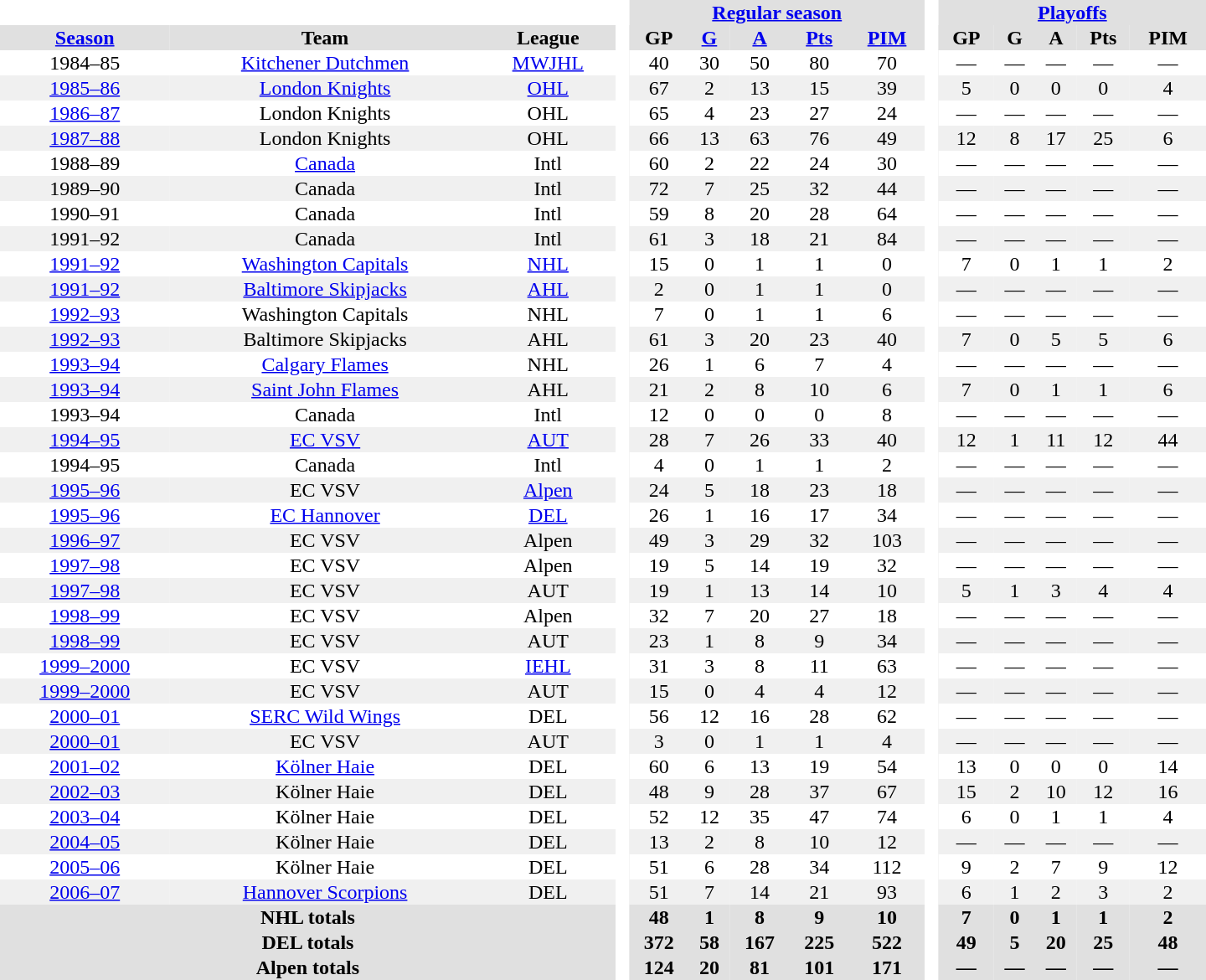<table border="0" cellpadding="1" cellspacing="0" style="text-align:center; width:60em">
<tr bgcolor="#e0e0e0">
<th colspan="3" bgcolor="#ffffff"> </th>
<th rowspan="99" bgcolor="#ffffff"> </th>
<th colspan="5"><a href='#'>Regular season</a></th>
<th rowspan="99" bgcolor="#ffffff"> </th>
<th colspan="5"><a href='#'>Playoffs</a></th>
</tr>
<tr bgcolor="#e0e0e0">
<th><a href='#'>Season</a></th>
<th>Team</th>
<th>League</th>
<th>GP</th>
<th><a href='#'>G</a></th>
<th><a href='#'>A</a></th>
<th><a href='#'>Pts</a></th>
<th><a href='#'>PIM</a></th>
<th>GP</th>
<th>G</th>
<th>A</th>
<th>Pts</th>
<th>PIM</th>
</tr>
<tr>
<td>1984–85</td>
<td><a href='#'>Kitchener Dutchmen</a></td>
<td><a href='#'>MWJHL</a></td>
<td>40</td>
<td>30</td>
<td>50</td>
<td>80</td>
<td>70</td>
<td>—</td>
<td>—</td>
<td>—</td>
<td>—</td>
<td>—</td>
</tr>
<tr bgcolor="#f0f0f0">
<td><a href='#'>1985–86</a></td>
<td><a href='#'>London Knights</a></td>
<td><a href='#'>OHL</a></td>
<td>67</td>
<td>2</td>
<td>13</td>
<td>15</td>
<td>39</td>
<td>5</td>
<td>0</td>
<td>0</td>
<td>0</td>
<td>4</td>
</tr>
<tr>
<td><a href='#'>1986–87</a></td>
<td>London Knights</td>
<td>OHL</td>
<td>65</td>
<td>4</td>
<td>23</td>
<td>27</td>
<td>24</td>
<td>—</td>
<td>—</td>
<td>—</td>
<td>—</td>
<td>—</td>
</tr>
<tr bgcolor="#f0f0f0">
<td><a href='#'>1987–88</a></td>
<td>London Knights</td>
<td>OHL</td>
<td>66</td>
<td>13</td>
<td>63</td>
<td>76</td>
<td>49</td>
<td>12</td>
<td>8</td>
<td>17</td>
<td>25</td>
<td>6</td>
</tr>
<tr>
<td>1988–89</td>
<td><a href='#'>Canada</a></td>
<td>Intl</td>
<td>60</td>
<td>2</td>
<td>22</td>
<td>24</td>
<td>30</td>
<td>—</td>
<td>—</td>
<td>—</td>
<td>—</td>
<td>—</td>
</tr>
<tr bgcolor="#f0f0f0">
<td>1989–90</td>
<td>Canada</td>
<td>Intl</td>
<td>72</td>
<td>7</td>
<td>25</td>
<td>32</td>
<td>44</td>
<td>—</td>
<td>—</td>
<td>—</td>
<td>—</td>
<td>—</td>
</tr>
<tr>
<td>1990–91</td>
<td>Canada</td>
<td>Intl</td>
<td>59</td>
<td>8</td>
<td>20</td>
<td>28</td>
<td>64</td>
<td>—</td>
<td>—</td>
<td>—</td>
<td>—</td>
<td>—</td>
</tr>
<tr bgcolor="#f0f0f0">
<td>1991–92</td>
<td>Canada</td>
<td>Intl</td>
<td>61</td>
<td>3</td>
<td>18</td>
<td>21</td>
<td>84</td>
<td>—</td>
<td>—</td>
<td>—</td>
<td>—</td>
<td>—</td>
</tr>
<tr>
<td><a href='#'>1991–92</a></td>
<td><a href='#'>Washington Capitals</a></td>
<td><a href='#'>NHL</a></td>
<td>15</td>
<td>0</td>
<td>1</td>
<td>1</td>
<td>0</td>
<td>7</td>
<td>0</td>
<td>1</td>
<td>1</td>
<td>2</td>
</tr>
<tr bgcolor="#f0f0f0">
<td><a href='#'>1991–92</a></td>
<td><a href='#'>Baltimore Skipjacks</a></td>
<td><a href='#'>AHL</a></td>
<td>2</td>
<td>0</td>
<td>1</td>
<td>1</td>
<td>0</td>
<td>—</td>
<td>—</td>
<td>—</td>
<td>—</td>
<td>—</td>
</tr>
<tr>
<td><a href='#'>1992–93</a></td>
<td>Washington Capitals</td>
<td>NHL</td>
<td>7</td>
<td>0</td>
<td>1</td>
<td>1</td>
<td>6</td>
<td>—</td>
<td>—</td>
<td>—</td>
<td>—</td>
<td>—</td>
</tr>
<tr bgcolor="#f0f0f0">
<td><a href='#'>1992–93</a></td>
<td>Baltimore Skipjacks</td>
<td>AHL</td>
<td>61</td>
<td>3</td>
<td>20</td>
<td>23</td>
<td>40</td>
<td>7</td>
<td>0</td>
<td>5</td>
<td>5</td>
<td>6</td>
</tr>
<tr>
<td><a href='#'>1993–94</a></td>
<td><a href='#'>Calgary Flames</a></td>
<td>NHL</td>
<td>26</td>
<td>1</td>
<td>6</td>
<td>7</td>
<td>4</td>
<td>—</td>
<td>—</td>
<td>—</td>
<td>—</td>
<td>—</td>
</tr>
<tr bgcolor="#f0f0f0">
<td><a href='#'>1993–94</a></td>
<td><a href='#'>Saint John Flames</a></td>
<td>AHL</td>
<td>21</td>
<td>2</td>
<td>8</td>
<td>10</td>
<td>6</td>
<td>7</td>
<td>0</td>
<td>1</td>
<td>1</td>
<td>6</td>
</tr>
<tr>
<td>1993–94</td>
<td>Canada</td>
<td>Intl</td>
<td>12</td>
<td>0</td>
<td>0</td>
<td>0</td>
<td>8</td>
<td>—</td>
<td>—</td>
<td>—</td>
<td>—</td>
<td>—</td>
</tr>
<tr bgcolor="#f0f0f0">
<td><a href='#'>1994–95</a></td>
<td><a href='#'>EC VSV</a></td>
<td><a href='#'>AUT</a></td>
<td>28</td>
<td>7</td>
<td>26</td>
<td>33</td>
<td>40</td>
<td>12</td>
<td>1</td>
<td>11</td>
<td>12</td>
<td>44</td>
</tr>
<tr>
<td>1994–95</td>
<td>Canada</td>
<td>Intl</td>
<td>4</td>
<td>0</td>
<td>1</td>
<td>1</td>
<td>2</td>
<td>—</td>
<td>—</td>
<td>—</td>
<td>—</td>
<td>—</td>
</tr>
<tr bgcolor="#f0f0f0">
<td><a href='#'>1995–96</a></td>
<td>EC VSV</td>
<td><a href='#'>Alpen</a></td>
<td>24</td>
<td>5</td>
<td>18</td>
<td>23</td>
<td>18</td>
<td>—</td>
<td>—</td>
<td>—</td>
<td>—</td>
<td>—</td>
</tr>
<tr>
<td><a href='#'>1995–96</a></td>
<td><a href='#'>EC Hannover</a></td>
<td><a href='#'>DEL</a></td>
<td>26</td>
<td>1</td>
<td>16</td>
<td>17</td>
<td>34</td>
<td>—</td>
<td>—</td>
<td>—</td>
<td>—</td>
<td>—</td>
</tr>
<tr bgcolor="#f0f0f0">
<td><a href='#'>1996–97</a></td>
<td>EC VSV</td>
<td>Alpen</td>
<td>49</td>
<td>3</td>
<td>29</td>
<td>32</td>
<td>103</td>
<td>—</td>
<td>—</td>
<td>—</td>
<td>—</td>
<td>—</td>
</tr>
<tr>
<td><a href='#'>1997–98</a></td>
<td>EC VSV</td>
<td>Alpen</td>
<td>19</td>
<td>5</td>
<td>14</td>
<td>19</td>
<td>32</td>
<td>—</td>
<td>—</td>
<td>—</td>
<td>—</td>
<td>—</td>
</tr>
<tr bgcolor="#f0f0f0">
<td><a href='#'>1997–98</a></td>
<td>EC VSV</td>
<td>AUT</td>
<td>19</td>
<td>1</td>
<td>13</td>
<td>14</td>
<td>10</td>
<td>5</td>
<td>1</td>
<td>3</td>
<td>4</td>
<td>4</td>
</tr>
<tr>
<td><a href='#'>1998–99</a></td>
<td>EC VSV</td>
<td>Alpen</td>
<td>32</td>
<td>7</td>
<td>20</td>
<td>27</td>
<td>18</td>
<td>—</td>
<td>—</td>
<td>—</td>
<td>—</td>
<td>—</td>
</tr>
<tr bgcolor="#f0f0f0">
<td><a href='#'>1998–99</a></td>
<td>EC VSV</td>
<td>AUT</td>
<td>23</td>
<td>1</td>
<td>8</td>
<td>9</td>
<td>34</td>
<td>—</td>
<td>—</td>
<td>—</td>
<td>—</td>
<td>—</td>
</tr>
<tr>
<td><a href='#'>1999–2000</a></td>
<td>EC VSV</td>
<td><a href='#'>IEHL</a></td>
<td>31</td>
<td>3</td>
<td>8</td>
<td>11</td>
<td>63</td>
<td>—</td>
<td>—</td>
<td>—</td>
<td>—</td>
<td>—</td>
</tr>
<tr bgcolor="#f0f0f0">
<td><a href='#'>1999–2000</a></td>
<td>EC VSV</td>
<td>AUT</td>
<td>15</td>
<td>0</td>
<td>4</td>
<td>4</td>
<td>12</td>
<td>—</td>
<td>—</td>
<td>—</td>
<td>—</td>
<td>—</td>
</tr>
<tr>
<td><a href='#'>2000–01</a></td>
<td><a href='#'>SERC Wild Wings</a></td>
<td>DEL</td>
<td>56</td>
<td>12</td>
<td>16</td>
<td>28</td>
<td>62</td>
<td>—</td>
<td>—</td>
<td>—</td>
<td>—</td>
<td>—</td>
</tr>
<tr bgcolor="#f0f0f0">
<td><a href='#'>2000–01</a></td>
<td>EC VSV</td>
<td>AUT</td>
<td>3</td>
<td>0</td>
<td>1</td>
<td>1</td>
<td>4</td>
<td>—</td>
<td>—</td>
<td>—</td>
<td>—</td>
<td>—</td>
</tr>
<tr>
<td><a href='#'>2001–02</a></td>
<td><a href='#'>Kölner Haie</a></td>
<td>DEL</td>
<td>60</td>
<td>6</td>
<td>13</td>
<td>19</td>
<td>54</td>
<td>13</td>
<td>0</td>
<td>0</td>
<td>0</td>
<td>14</td>
</tr>
<tr bgcolor="#f0f0f0">
<td><a href='#'>2002–03</a></td>
<td>Kölner Haie</td>
<td>DEL</td>
<td>48</td>
<td>9</td>
<td>28</td>
<td>37</td>
<td>67</td>
<td>15</td>
<td>2</td>
<td>10</td>
<td>12</td>
<td>16</td>
</tr>
<tr>
<td><a href='#'>2003–04</a></td>
<td>Kölner Haie</td>
<td>DEL</td>
<td>52</td>
<td>12</td>
<td>35</td>
<td>47</td>
<td>74</td>
<td>6</td>
<td>0</td>
<td>1</td>
<td>1</td>
<td>4</td>
</tr>
<tr bgcolor="#f0f0f0">
<td><a href='#'>2004–05</a></td>
<td>Kölner Haie</td>
<td>DEL</td>
<td>13</td>
<td>2</td>
<td>8</td>
<td>10</td>
<td>12</td>
<td>—</td>
<td>—</td>
<td>—</td>
<td>—</td>
<td>—</td>
</tr>
<tr>
<td><a href='#'>2005–06</a></td>
<td>Kölner Haie</td>
<td>DEL</td>
<td>51</td>
<td>6</td>
<td>28</td>
<td>34</td>
<td>112</td>
<td>9</td>
<td>2</td>
<td>7</td>
<td>9</td>
<td>12</td>
</tr>
<tr bgcolor="#f0f0f0">
<td><a href='#'>2006–07</a></td>
<td><a href='#'>Hannover Scorpions</a></td>
<td>DEL</td>
<td>51</td>
<td>7</td>
<td>14</td>
<td>21</td>
<td>93</td>
<td>6</td>
<td>1</td>
<td>2</td>
<td>3</td>
<td>2</td>
</tr>
<tr bgcolor="#e0e0e0">
<th colspan="3">NHL totals</th>
<th>48</th>
<th>1</th>
<th>8</th>
<th>9</th>
<th>10</th>
<th>7</th>
<th>0</th>
<th>1</th>
<th>1</th>
<th>2</th>
</tr>
<tr bgcolor="#e0e0e0">
<th colspan="3">DEL totals</th>
<th>372</th>
<th>58</th>
<th>167</th>
<th>225</th>
<th>522</th>
<th>49</th>
<th>5</th>
<th>20</th>
<th>25</th>
<th>48</th>
</tr>
<tr bgcolor="#e0e0e0">
<th colspan="3">Alpen totals</th>
<th>124</th>
<th>20</th>
<th>81</th>
<th>101</th>
<th>171</th>
<th>—</th>
<th>—</th>
<th>—</th>
<th>—</th>
<th>—</th>
</tr>
</table>
